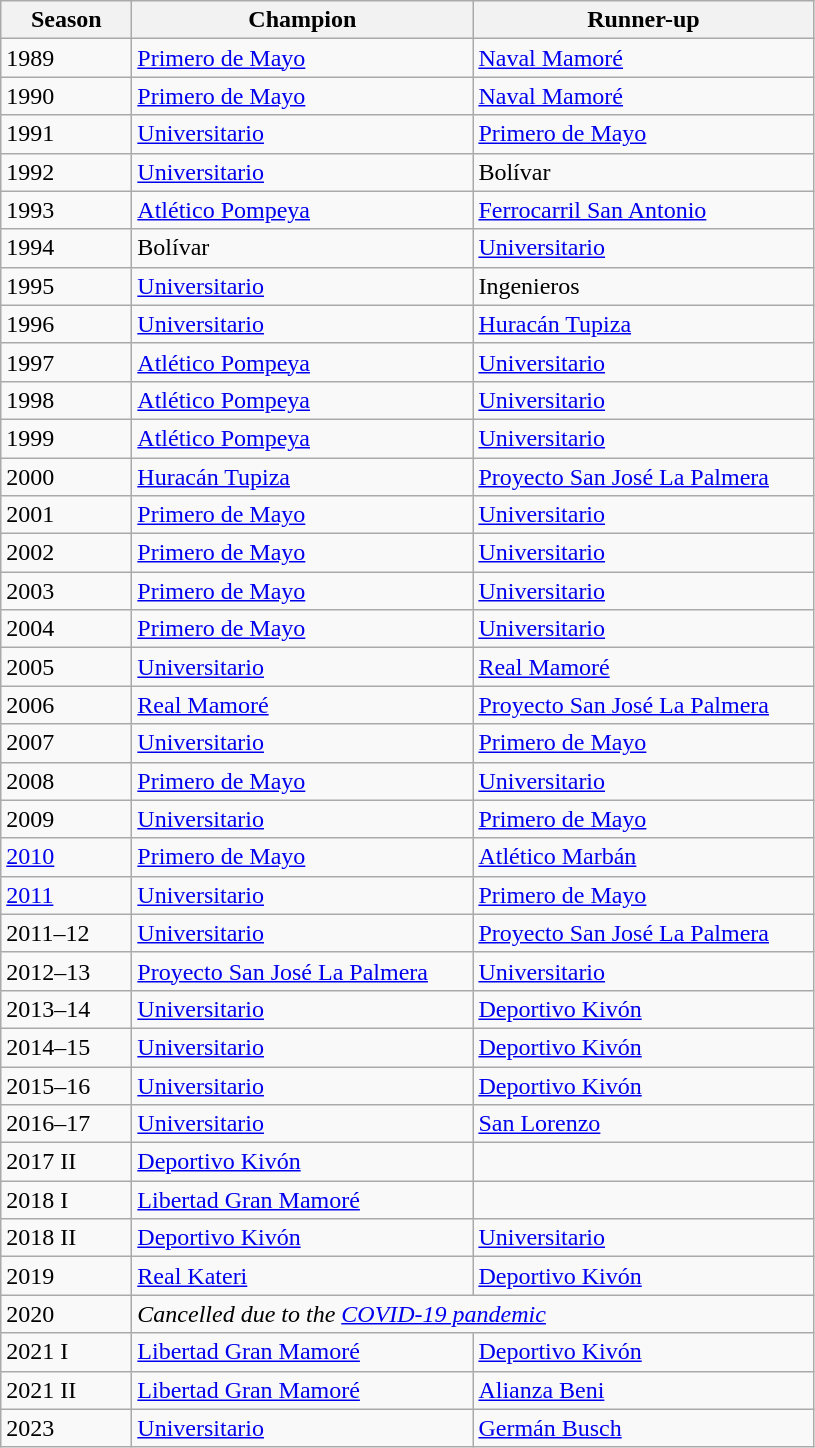<table class="wikitable sortable">
<tr>
<th width=80px>Season</th>
<th width=220px>Champion</th>
<th width=220px>Runner-up</th>
</tr>
<tr>
<td>1989</td>
<td><a href='#'>Primero de Mayo</a></td>
<td><a href='#'>Naval Mamoré</a></td>
</tr>
<tr>
<td>1990</td>
<td><a href='#'>Primero de Mayo</a></td>
<td><a href='#'>Naval Mamoré</a></td>
</tr>
<tr>
<td>1991</td>
<td><a href='#'>Universitario</a></td>
<td><a href='#'>Primero de Mayo</a></td>
</tr>
<tr>
<td>1992</td>
<td><a href='#'>Universitario</a></td>
<td>Bolívar</td>
</tr>
<tr>
<td>1993</td>
<td><a href='#'>Atlético Pompeya</a></td>
<td><a href='#'>Ferrocarril San Antonio</a></td>
</tr>
<tr>
<td>1994</td>
<td>Bolívar</td>
<td><a href='#'>Universitario</a></td>
</tr>
<tr>
<td>1995</td>
<td><a href='#'>Universitario</a></td>
<td>Ingenieros</td>
</tr>
<tr>
<td>1996</td>
<td><a href='#'>Universitario</a></td>
<td><a href='#'>Huracán Tupiza</a></td>
</tr>
<tr>
<td>1997</td>
<td><a href='#'>Atlético Pompeya</a></td>
<td><a href='#'>Universitario</a></td>
</tr>
<tr>
<td>1998</td>
<td><a href='#'>Atlético Pompeya</a></td>
<td><a href='#'>Universitario</a></td>
</tr>
<tr>
<td>1999</td>
<td><a href='#'>Atlético Pompeya</a></td>
<td><a href='#'>Universitario</a></td>
</tr>
<tr>
<td>2000</td>
<td><a href='#'>Huracán Tupiza</a></td>
<td><a href='#'>Proyecto San José La Palmera</a></td>
</tr>
<tr>
<td>2001</td>
<td><a href='#'>Primero de Mayo</a></td>
<td><a href='#'>Universitario</a></td>
</tr>
<tr>
<td>2002</td>
<td><a href='#'>Primero de Mayo</a></td>
<td><a href='#'>Universitario</a></td>
</tr>
<tr>
<td>2003</td>
<td><a href='#'>Primero de Mayo</a></td>
<td><a href='#'>Universitario</a></td>
</tr>
<tr>
<td>2004</td>
<td><a href='#'>Primero de Mayo</a></td>
<td><a href='#'>Universitario</a></td>
</tr>
<tr>
<td>2005</td>
<td><a href='#'>Universitario</a></td>
<td><a href='#'>Real Mamoré</a></td>
</tr>
<tr>
<td>2006</td>
<td><a href='#'>Real Mamoré</a></td>
<td><a href='#'>Proyecto San José La Palmera</a></td>
</tr>
<tr>
<td>2007</td>
<td><a href='#'>Universitario</a></td>
<td><a href='#'>Primero de Mayo</a></td>
</tr>
<tr>
<td>2008</td>
<td><a href='#'>Primero de Mayo</a></td>
<td><a href='#'>Universitario</a></td>
</tr>
<tr>
<td>2009</td>
<td><a href='#'>Universitario</a></td>
<td><a href='#'>Primero de Mayo</a></td>
</tr>
<tr>
<td><a href='#'>2010</a></td>
<td><a href='#'>Primero de Mayo</a></td>
<td><a href='#'>Atlético Marbán</a></td>
</tr>
<tr>
<td><a href='#'>2011</a></td>
<td><a href='#'>Universitario</a></td>
<td><a href='#'>Primero de Mayo</a></td>
</tr>
<tr>
<td>2011–12</td>
<td><a href='#'>Universitario</a></td>
<td><a href='#'>Proyecto San José La Palmera</a></td>
</tr>
<tr>
<td>2012–13</td>
<td><a href='#'>Proyecto San José La Palmera</a></td>
<td><a href='#'>Universitario</a></td>
</tr>
<tr>
<td>2013–14</td>
<td><a href='#'>Universitario</a></td>
<td><a href='#'>Deportivo Kivón</a></td>
</tr>
<tr>
<td>2014–15</td>
<td><a href='#'>Universitario</a></td>
<td><a href='#'>Deportivo Kivón</a></td>
</tr>
<tr>
<td>2015–16</td>
<td><a href='#'>Universitario</a></td>
<td><a href='#'>Deportivo Kivón</a></td>
</tr>
<tr>
<td>2016–17</td>
<td><a href='#'>Universitario</a></td>
<td><a href='#'>San Lorenzo</a></td>
</tr>
<tr>
<td>2017 II</td>
<td><a href='#'>Deportivo Kivón</a></td>
<td></td>
</tr>
<tr>
<td>2018 I</td>
<td><a href='#'>Libertad Gran Mamoré</a></td>
<td></td>
</tr>
<tr>
<td>2018 II</td>
<td><a href='#'>Deportivo Kivón</a></td>
<td><a href='#'>Universitario</a></td>
</tr>
<tr>
<td>2019</td>
<td><a href='#'>Real Kateri</a></td>
<td><a href='#'>Deportivo Kivón</a></td>
</tr>
<tr>
<td>2020</td>
<td colspan="2"><em>Cancelled due to the <a href='#'>COVID-19 pandemic</a></em></td>
</tr>
<tr>
<td>2021 I</td>
<td><a href='#'>Libertad Gran Mamoré</a></td>
<td><a href='#'>Deportivo Kivón</a></td>
</tr>
<tr>
<td>2021 II</td>
<td><a href='#'>Libertad Gran Mamoré</a></td>
<td><a href='#'>Alianza Beni</a></td>
</tr>
<tr>
<td>2023</td>
<td><a href='#'>Universitario</a></td>
<td><a href='#'>Germán Busch</a></td>
</tr>
</table>
